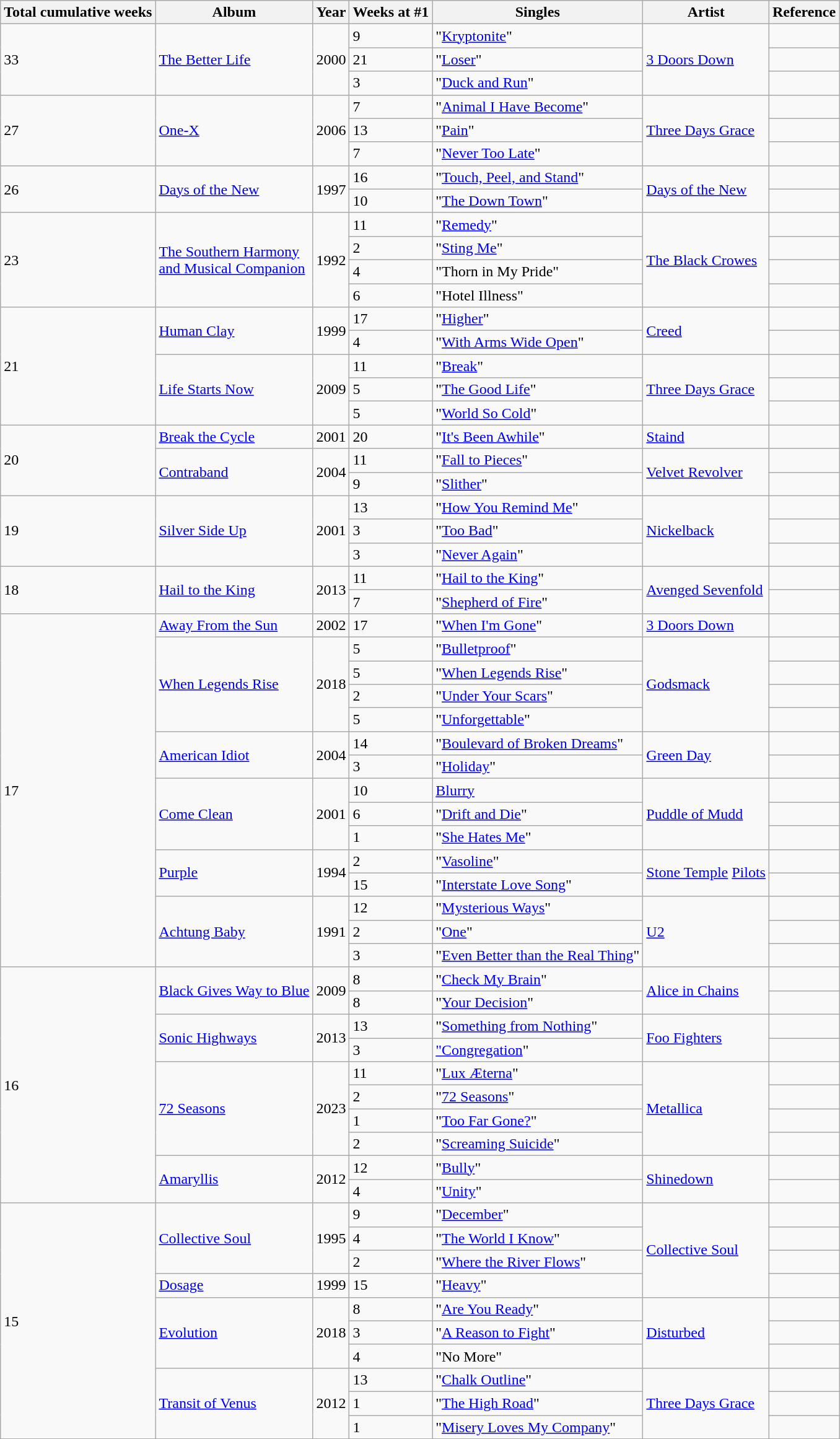<table class="wikitable">
<tr>
<th>Total cumulative weeks</th>
<th>Album</th>
<th>Year</th>
<th>Weeks at #1</th>
<th>Singles</th>
<th>Artist</th>
<th>Reference</th>
</tr>
<tr>
<td rowspan="3">33</td>
<td rowspan="3"><a href='#'>The Better Life</a></td>
<td rowspan="3">2000</td>
<td>9</td>
<td>"<a href='#'>Kryptonite</a>"</td>
<td rowspan="3"><a href='#'>3 Doors Down</a></td>
<td></td>
</tr>
<tr>
<td>21</td>
<td>"<a href='#'>Loser</a>"</td>
<td></td>
</tr>
<tr>
<td>3</td>
<td>"<a href='#'>Duck and Run</a>"</td>
<td></td>
</tr>
<tr>
<td rowspan="3">27</td>
<td rowspan="3"><a href='#'>One-X</a></td>
<td rowspan="3">2006</td>
<td>7</td>
<td>"<a href='#'>Animal I Have Become</a>"</td>
<td rowspan="3"><a href='#'>Three Days Grace</a></td>
<td></td>
</tr>
<tr>
<td>13</td>
<td>"<a href='#'>Pain</a>"</td>
<td></td>
</tr>
<tr>
<td>7</td>
<td>"<a href='#'>Never Too Late</a>"</td>
<td></td>
</tr>
<tr>
<td rowspan="2">26</td>
<td rowspan="2"><a href='#'>Days of the New</a></td>
<td rowspan="2">1997</td>
<td>16</td>
<td>"<a href='#'>Touch, Peel, and Stand</a>"</td>
<td rowspan="2"><a href='#'>Days of the New</a></td>
<td></td>
</tr>
<tr>
<td>10</td>
<td>"<a href='#'>The Down Town</a>"</td>
<td></td>
</tr>
<tr>
<td rowspan="4">23</td>
<td rowspan="4"><a href='#'>The Southern Harmony</a><br><a href='#'>and Musical Companion</a></td>
<td rowspan="4">1992</td>
<td>11</td>
<td>"<a href='#'>Remedy</a>"</td>
<td rowspan="4"><a href='#'>The Black Crowes</a></td>
<td></td>
</tr>
<tr>
<td>2</td>
<td>"<a href='#'>Sting Me</a>"</td>
<td></td>
</tr>
<tr>
<td>4</td>
<td>"Thorn in My Pride"</td>
<td></td>
</tr>
<tr>
<td>6</td>
<td>"Hotel Illness"</td>
<td></td>
</tr>
<tr>
<td rowspan="5">21</td>
<td rowspan="2"><a href='#'>Human Clay</a></td>
<td rowspan="2">1999</td>
<td>17</td>
<td>"<a href='#'>Higher</a>"</td>
<td rowspan="2"><a href='#'>Creed</a></td>
<td></td>
</tr>
<tr>
<td>4</td>
<td>"<a href='#'>With Arms Wide Open</a>"</td>
<td></td>
</tr>
<tr>
<td rowspan="3"><a href='#'>Life Starts Now</a></td>
<td rowspan="3">2009</td>
<td>11</td>
<td>"<a href='#'>Break</a>"</td>
<td rowspan="3"><a href='#'>Three Days Grace</a></td>
<td></td>
</tr>
<tr>
<td>5</td>
<td>"<a href='#'>The Good Life</a>"</td>
<td></td>
</tr>
<tr>
<td>5</td>
<td>"<a href='#'>World So Cold</a>"</td>
<td></td>
</tr>
<tr>
<td rowspan="3">20</td>
<td><a href='#'>Break the Cycle</a></td>
<td>2001</td>
<td>20</td>
<td>"<a href='#'>It's Been Awhile</a>"</td>
<td><a href='#'>Staind</a></td>
<td></td>
</tr>
<tr>
<td rowspan="2"><a href='#'>Contraband</a></td>
<td rowspan="2">2004</td>
<td>11</td>
<td>"<a href='#'>Fall to Pieces</a>"</td>
<td rowspan="2"><a href='#'>Velvet Revolver</a></td>
<td></td>
</tr>
<tr>
<td>9</td>
<td>"<a href='#'>Slither</a>"</td>
<td></td>
</tr>
<tr>
<td rowspan="3">19</td>
<td rowspan="3"><a href='#'>Silver Side Up</a></td>
<td rowspan="3">2001</td>
<td>13</td>
<td>"<a href='#'>How You Remind Me</a>"</td>
<td rowspan="3"><a href='#'>Nickelback</a></td>
<td></td>
</tr>
<tr>
<td>3</td>
<td>"<a href='#'>Too Bad</a>"</td>
<td></td>
</tr>
<tr>
<td>3</td>
<td>"<a href='#'>Never Again</a>"</td>
<td></td>
</tr>
<tr>
<td rowspan="2">18</td>
<td rowspan="2"><a href='#'>Hail to the King</a></td>
<td rowspan="2">2013</td>
<td>11</td>
<td>"<a href='#'>Hail to the King</a>"</td>
<td rowspan="2"><a href='#'>Avenged Sevenfold</a></td>
<td></td>
</tr>
<tr>
<td>7</td>
<td>"<a href='#'>Shepherd of Fire</a>"</td>
<td></td>
</tr>
<tr>
<td rowspan="15">17</td>
<td><a href='#'>Away From the Sun</a></td>
<td>2002</td>
<td>17</td>
<td>"<a href='#'>When I'm Gone</a>"</td>
<td><a href='#'>3 Doors Down</a></td>
<td></td>
</tr>
<tr>
<td rowspan="4"><a href='#'>When Legends Rise</a></td>
<td rowspan="4">2018</td>
<td>5</td>
<td>"<a href='#'>Bulletproof</a>"</td>
<td rowspan="4"><a href='#'>Godsmack</a></td>
<td></td>
</tr>
<tr>
<td>5</td>
<td>"<a href='#'>When Legends Rise</a>"</td>
<td></td>
</tr>
<tr>
<td>2</td>
<td>"<a href='#'>Under Your Scars</a>"</td>
<td></td>
</tr>
<tr>
<td>5</td>
<td>"<a href='#'>Unforgettable</a>"</td>
<td></td>
</tr>
<tr>
<td rowspan="2"><a href='#'>American Idiot</a></td>
<td rowspan="2">2004</td>
<td>14</td>
<td>"<a href='#'>Boulevard of Broken Dreams</a>"</td>
<td rowspan="2"><a href='#'>Green Day</a></td>
<td></td>
</tr>
<tr>
<td>3</td>
<td>"<a href='#'>Holiday</a>"</td>
<td></td>
</tr>
<tr>
<td rowspan="3"><a href='#'>Come Clean</a></td>
<td rowspan="3">2001</td>
<td>10</td>
<td><a href='#'>Blurry</a></td>
<td rowspan="3"><a href='#'>Puddle of Mudd</a></td>
<td></td>
</tr>
<tr>
<td>6</td>
<td>"<a href='#'>Drift and Die</a>"</td>
<td></td>
</tr>
<tr>
<td>1</td>
<td>"<a href='#'>She Hates Me</a>"</td>
<td></td>
</tr>
<tr>
<td rowspan="2"><a href='#'>Purple</a></td>
<td rowspan="2">1994</td>
<td>2</td>
<td>"<a href='#'>Vasoline</a>"</td>
<td rowspan="2"><a href='#'>Stone Temple</a> <a href='#'>Pilots</a></td>
<td></td>
</tr>
<tr>
<td>15</td>
<td>"<a href='#'>Interstate Love Song</a>"</td>
<td></td>
</tr>
<tr>
<td rowspan="3"><a href='#'>Achtung Baby</a></td>
<td rowspan="3">1991</td>
<td>12</td>
<td>"<a href='#'>Mysterious Ways</a>"</td>
<td rowspan="3"><a href='#'>U2</a></td>
<td></td>
</tr>
<tr>
<td>2</td>
<td>"<a href='#'>One</a>"</td>
<td></td>
</tr>
<tr>
<td>3</td>
<td>"<a href='#'>Even Better than the Real Thing</a>"</td>
<td></td>
</tr>
<tr>
<td rowspan="10">16</td>
<td rowspan="2"><a href='#'>Black Gives Way to Blue</a></td>
<td rowspan="2">2009</td>
<td>8</td>
<td>"<a href='#'>Check My Brain</a>"</td>
<td rowspan="2"><a href='#'>Alice in Chains</a></td>
<td></td>
</tr>
<tr>
<td>8</td>
<td>"<a href='#'>Your Decision</a>"</td>
<td></td>
</tr>
<tr>
<td rowspan="2"><a href='#'>Sonic Highways</a></td>
<td rowspan="2">2013</td>
<td>13</td>
<td>"<a href='#'>Something from Nothing</a>"</td>
<td rowspan="2"><a href='#'>Foo Fighters</a></td>
<td></td>
</tr>
<tr>
<td>3</td>
<td><a href='#'>"Congregation</a>"</td>
<td></td>
</tr>
<tr>
<td rowspan="4"><a href='#'>72 Seasons</a></td>
<td rowspan="4">2023</td>
<td>11</td>
<td>"<a href='#'>Lux Æterna</a>"</td>
<td rowspan="4"><a href='#'>Metallica</a></td>
<td></td>
</tr>
<tr>
<td>2</td>
<td>"<a href='#'>72 Seasons</a>"</td>
<td></td>
</tr>
<tr>
<td>1</td>
<td>"<a href='#'>Too Far Gone?</a>"</td>
<td></td>
</tr>
<tr>
<td>2</td>
<td>"<a href='#'>Screaming Suicide</a>"</td>
<td></td>
</tr>
<tr>
<td rowspan="2"><a href='#'>Amaryllis</a></td>
<td rowspan="2">2012</td>
<td>12</td>
<td>"<a href='#'>Bully</a>"</td>
<td rowspan="2"><a href='#'>Shinedown</a></td>
<td></td>
</tr>
<tr>
<td>4</td>
<td>"<a href='#'>Unity</a>"</td>
<td></td>
</tr>
<tr>
<td rowspan="10">15</td>
<td rowspan="3"><a href='#'>Collective Soul</a></td>
<td rowspan="3">1995</td>
<td>9</td>
<td>"<a href='#'>December</a>"</td>
<td rowspan="4"><a href='#'>Collective Soul</a></td>
<td></td>
</tr>
<tr>
<td>4</td>
<td>"<a href='#'>The World I Know</a>"</td>
<td></td>
</tr>
<tr>
<td>2</td>
<td>"<a href='#'>Where the River Flows</a>"</td>
<td></td>
</tr>
<tr>
<td><a href='#'>Dosage</a></td>
<td>1999</td>
<td>15</td>
<td>"<a href='#'>Heavy</a>"</td>
<td></td>
</tr>
<tr>
<td rowspan="3"><a href='#'>Evolution</a></td>
<td rowspan="3">2018</td>
<td>8</td>
<td>"<a href='#'>Are You Ready</a>"</td>
<td rowspan="3"><a href='#'>Disturbed</a></td>
<td></td>
</tr>
<tr>
<td>3</td>
<td>"<a href='#'>A Reason to Fight</a>"</td>
<td></td>
</tr>
<tr>
<td>4</td>
<td>"No More"</td>
<td></td>
</tr>
<tr>
<td rowspan="3"><a href='#'>Transit of Venus</a></td>
<td rowspan="3">2012</td>
<td>13</td>
<td>"<a href='#'>Chalk Outline</a>"</td>
<td rowspan="3"><a href='#'>Three Days Grace</a></td>
<td></td>
</tr>
<tr>
<td>1</td>
<td>"<a href='#'>The High Road</a>"</td>
<td></td>
</tr>
<tr>
<td>1</td>
<td>"<a href='#'>Misery Loves My Company</a>"</td>
<td></td>
</tr>
</table>
